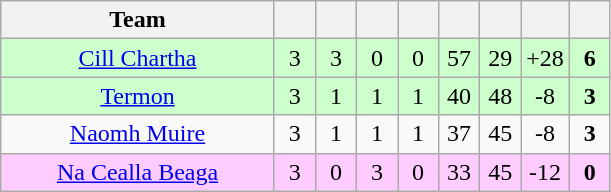<table class="wikitable" style="text-align:center">
<tr>
<th style="width:175px;">Team</th>
<th width="20"></th>
<th width="20"></th>
<th width="20"></th>
<th width="20"></th>
<th width="20"></th>
<th width="20"></th>
<th width="20"></th>
<th width="20"></th>
</tr>
<tr style="background:#cfc;">
<td><a href='#'>Cill Chartha</a></td>
<td>3</td>
<td>3</td>
<td>0</td>
<td>0</td>
<td>57</td>
<td>29</td>
<td>+28</td>
<td><strong>6</strong></td>
</tr>
<tr style="background:#cfc;">
<td><a href='#'>Termon</a></td>
<td>3</td>
<td>1</td>
<td>1</td>
<td>1</td>
<td>40</td>
<td>48</td>
<td>-8</td>
<td><strong>3</strong></td>
</tr>
<tr>
<td><a href='#'>Naomh Muire</a></td>
<td>3</td>
<td>1</td>
<td>1</td>
<td>1</td>
<td>37</td>
<td>45</td>
<td>-8</td>
<td><strong>3</strong></td>
</tr>
<tr style="background:#fcf;">
<td><a href='#'>Na Cealla Beaga</a></td>
<td>3</td>
<td>0</td>
<td>3</td>
<td>0</td>
<td>33</td>
<td>45</td>
<td>-12</td>
<td><strong>0</strong></td>
</tr>
</table>
